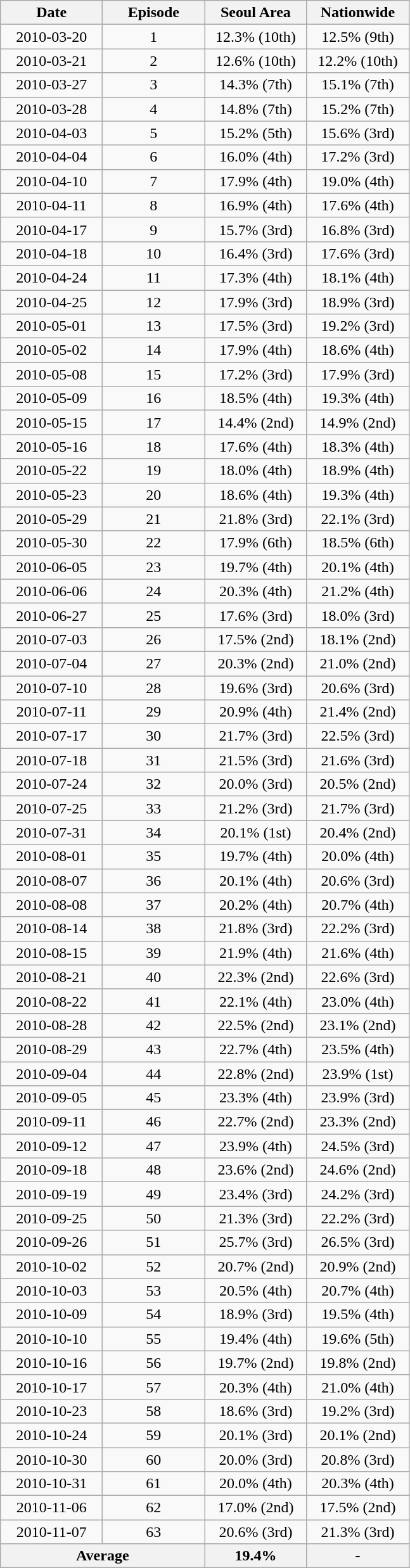<table class="wikitable">
<tr>
<th width=100>Date</th>
<th width=100>Episode</th>
<th width=100>Seoul Area</th>
<th width=100>Nationwide</th>
</tr>
<tr align="center">
<td>2010-03-20</td>
<td>1</td>
<td>12.3% (10th)</td>
<td>12.5% (9th)</td>
</tr>
<tr align="center">
<td>2010-03-21</td>
<td>2</td>
<td>12.6% (10th)</td>
<td>12.2% (10th)</td>
</tr>
<tr align="center">
<td>2010-03-27</td>
<td>3</td>
<td>14.3% (7th)</td>
<td>15.1% (7th)</td>
</tr>
<tr align="center">
<td>2010-03-28</td>
<td>4</td>
<td>14.8% (7th)</td>
<td>15.2% (7th)</td>
</tr>
<tr align="center">
<td>2010-04-03</td>
<td>5</td>
<td>15.2% (5th)</td>
<td>15.6% (3rd)</td>
</tr>
<tr align="center">
<td>2010-04-04</td>
<td>6</td>
<td>16.0% (4th)</td>
<td>17.2% (3rd)</td>
</tr>
<tr align="center">
<td>2010-04-10</td>
<td>7</td>
<td>17.9% (4th)</td>
<td>19.0% (4th)</td>
</tr>
<tr align="center">
<td>2010-04-11</td>
<td>8</td>
<td>16.9% (4th)</td>
<td>17.6% (4th)</td>
</tr>
<tr align="center">
<td>2010-04-17</td>
<td>9</td>
<td>15.7% (3rd)</td>
<td>16.8% (3rd)</td>
</tr>
<tr align="center">
<td>2010-04-18</td>
<td>10</td>
<td>16.4% (3rd)</td>
<td>17.6% (3rd)</td>
</tr>
<tr align="center">
<td>2010-04-24</td>
<td>11</td>
<td>17.3% (4th)</td>
<td>18.1% (4th)</td>
</tr>
<tr align="center">
<td>2010-04-25</td>
<td>12</td>
<td>17.9% (3rd)</td>
<td>18.9% (3rd)</td>
</tr>
<tr align="center">
<td>2010-05-01</td>
<td>13</td>
<td>17.5% (3rd)</td>
<td>19.2% (3rd)</td>
</tr>
<tr align="center">
<td>2010-05-02</td>
<td>14</td>
<td>17.9% (4th)</td>
<td>18.6% (4th)</td>
</tr>
<tr align="center">
<td>2010-05-08</td>
<td>15</td>
<td>17.2% (3rd)</td>
<td>17.9% (3rd)</td>
</tr>
<tr align="center">
<td>2010-05-09</td>
<td>16</td>
<td>18.5% (4th)</td>
<td>19.3% (4th)</td>
</tr>
<tr align="center">
<td>2010-05-15</td>
<td>17</td>
<td>14.4% (2nd)</td>
<td>14.9% (2nd)</td>
</tr>
<tr align="center">
<td>2010-05-16</td>
<td>18</td>
<td>17.6% (4th)</td>
<td>18.3% (4th)</td>
</tr>
<tr align="center">
<td>2010-05-22</td>
<td>19</td>
<td>18.0% (4th)</td>
<td>18.9% (4th)</td>
</tr>
<tr align="center">
<td>2010-05-23</td>
<td>20</td>
<td>18.6% (4th)</td>
<td>19.3% (4th)</td>
</tr>
<tr align="center">
<td>2010-05-29</td>
<td>21</td>
<td>21.8% (3rd)</td>
<td>22.1% (3rd)</td>
</tr>
<tr align="center">
<td>2010-05-30</td>
<td>22</td>
<td>17.9% (6th)</td>
<td>18.5% (6th)</td>
</tr>
<tr align="center">
<td>2010-06-05</td>
<td>23</td>
<td>19.7% (4th)</td>
<td>20.1% (4th)</td>
</tr>
<tr align="center">
<td>2010-06-06</td>
<td>24</td>
<td>20.3% (4th)</td>
<td>21.2% (4th)</td>
</tr>
<tr align="center">
<td>2010-06-27</td>
<td>25</td>
<td>17.6% (3rd)</td>
<td>18.0% (3rd)</td>
</tr>
<tr align="center">
<td>2010-07-03</td>
<td>26</td>
<td>17.5% (2nd)</td>
<td>18.1% (2nd)</td>
</tr>
<tr align="center">
<td>2010-07-04</td>
<td>27</td>
<td>20.3% (2nd)</td>
<td>21.0% (2nd)</td>
</tr>
<tr align="center">
<td>2010-07-10</td>
<td>28</td>
<td>19.6% (3rd)</td>
<td>20.6% (3rd)</td>
</tr>
<tr align="center">
<td>2010-07-11</td>
<td>29</td>
<td>20.9% (4th)</td>
<td>21.4% (2nd)</td>
</tr>
<tr align="center">
<td>2010-07-17</td>
<td>30</td>
<td>21.7% (3rd)</td>
<td>22.5% (3rd)</td>
</tr>
<tr align="center">
<td>2010-07-18</td>
<td>31</td>
<td>21.5% (3rd)</td>
<td>21.6% (3rd)</td>
</tr>
<tr align="center">
<td>2010-07-24</td>
<td>32</td>
<td>20.0% (3rd)</td>
<td>20.5% (2nd)</td>
</tr>
<tr align="center">
<td>2010-07-25</td>
<td>33</td>
<td>21.2% (3rd)</td>
<td>21.7% (3rd)</td>
</tr>
<tr align="center">
<td>2010-07-31</td>
<td>34</td>
<td>20.1% (1st)</td>
<td>20.4% (2nd)</td>
</tr>
<tr align="center">
<td>2010-08-01</td>
<td>35</td>
<td>19.7% (4th)</td>
<td>20.0% (4th)</td>
</tr>
<tr align="center">
<td>2010-08-07</td>
<td>36</td>
<td>20.1% (4th)</td>
<td>20.6% (3rd)</td>
</tr>
<tr align="center">
<td>2010-08-08</td>
<td>37</td>
<td>20.2% (4th)</td>
<td>20.7% (4th)</td>
</tr>
<tr align="center">
<td>2010-08-14</td>
<td>38</td>
<td>21.8% (3rd)</td>
<td>22.2% (3rd)</td>
</tr>
<tr align="center">
<td>2010-08-15</td>
<td>39</td>
<td>21.9% (4th)</td>
<td>21.6% (4th)</td>
</tr>
<tr align="center">
<td>2010-08-21</td>
<td>40</td>
<td>22.3% (2nd)</td>
<td>22.6% (3rd)</td>
</tr>
<tr align="center">
<td>2010-08-22</td>
<td>41</td>
<td>22.1% (4th)</td>
<td>23.0% (4th)</td>
</tr>
<tr align="center">
<td>2010-08-28</td>
<td>42</td>
<td>22.5% (2nd)</td>
<td>23.1% (2nd)</td>
</tr>
<tr align="center">
<td>2010-08-29</td>
<td>43</td>
<td>22.7% (4th)</td>
<td>23.5% (4th)</td>
</tr>
<tr align="center">
<td>2010-09-04</td>
<td>44</td>
<td>22.8% (2nd)</td>
<td>23.9% (1st)</td>
</tr>
<tr align="center">
<td>2010-09-05</td>
<td>45</td>
<td>23.3% (4th)</td>
<td>23.9% (3rd)</td>
</tr>
<tr align="center">
<td>2010-09-11</td>
<td>46</td>
<td>22.7% (2nd)</td>
<td>23.3% (2nd)</td>
</tr>
<tr align="center">
<td>2010-09-12</td>
<td>47</td>
<td>23.9% (4th)</td>
<td>24.5% (3rd)</td>
</tr>
<tr align="center">
<td>2010-09-18</td>
<td>48</td>
<td>23.6% (2nd)</td>
<td>24.6% (2nd)</td>
</tr>
<tr align="center">
<td>2010-09-19</td>
<td>49</td>
<td>23.4% (3rd)</td>
<td>24.2% (3rd)</td>
</tr>
<tr align="center">
<td>2010-09-25</td>
<td>50</td>
<td>21.3% (3rd)</td>
<td>22.2% (3rd)</td>
</tr>
<tr align="center">
<td>2010-09-26</td>
<td>51</td>
<td>25.7% (3rd)</td>
<td>26.5% (3rd)</td>
</tr>
<tr align="center">
<td>2010-10-02</td>
<td>52</td>
<td>20.7% (2nd)</td>
<td>20.9% (2nd)</td>
</tr>
<tr align="center">
<td>2010-10-03</td>
<td>53</td>
<td>20.5% (4th)</td>
<td>20.7% (4th)</td>
</tr>
<tr align="center">
<td>2010-10-09</td>
<td>54</td>
<td>18.9% (3rd)</td>
<td>19.5% (4th)</td>
</tr>
<tr align="center">
<td>2010-10-10</td>
<td>55</td>
<td>19.4% (4th)</td>
<td>19.6% (5th)</td>
</tr>
<tr align="center">
<td>2010-10-16</td>
<td>56</td>
<td>19.7% (2nd)</td>
<td>19.8% (2nd)</td>
</tr>
<tr align="center">
<td>2010-10-17</td>
<td>57</td>
<td>20.3% (4th)</td>
<td>21.0% (4th)</td>
</tr>
<tr align="center">
<td>2010-10-23</td>
<td>58</td>
<td>18.6% (3rd)</td>
<td>19.2% (3rd)</td>
</tr>
<tr align="center">
<td>2010-10-24</td>
<td>59</td>
<td>20.1% (3rd)</td>
<td>20.1% (2nd)</td>
</tr>
<tr align="center">
<td>2010-10-30</td>
<td>60</td>
<td>20.0% (3rd)</td>
<td>20.8% (3rd)</td>
</tr>
<tr align="center">
<td>2010-10-31</td>
<td>61</td>
<td>20.0% (4th)</td>
<td>20.3% (4th)</td>
</tr>
<tr align="center">
<td>2010-11-06</td>
<td>62</td>
<td>17.0% (2nd)</td>
<td>17.5% (2nd)</td>
</tr>
<tr align="center">
<td>2010-11-07</td>
<td>63</td>
<td>20.6% (3rd)</td>
<td>21.3% (3rd)</td>
</tr>
<tr align="center">
<th colspan=2>Average</th>
<th>19.4%</th>
<th>-</th>
</tr>
</table>
